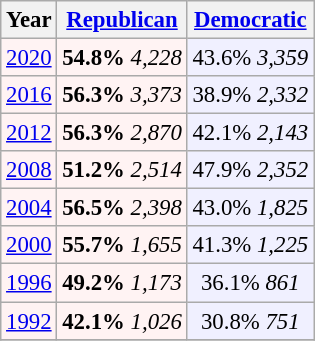<table class="wikitable" style="font-size: 95%;">
<tr>
<th>Year</th>
<th><a href='#'>Republican</a></th>
<th><a href='#'>Democratic</a></th>
</tr>
<tr>
<td align="center" bgcolor="#fff3f3"><a href='#'>2020</a></td>
<td align="center" bgcolor="#fff3f3"><strong>54.8%</strong> <em>4,228</em></td>
<td align="center" bgcolor="#f0f0ff">43.6% <em>3,359</em></td>
</tr>
<tr>
<td align="center" bgcolor="#fff3f3"><a href='#'>2016</a></td>
<td align="center" bgcolor="#fff3f3"><strong>56.3%</strong> <em>3,373</em></td>
<td align="center" bgcolor="#f0f0ff">38.9% <em>2,332</em></td>
</tr>
<tr>
<td align="center" bgcolor="#fff3f3"><a href='#'>2012</a></td>
<td align="center" bgcolor="#fff3f3"><strong>56.3%</strong> <em>2,870</em></td>
<td align="center" bgcolor="#f0f0ff">42.1% <em>2,143</em></td>
</tr>
<tr>
<td align="center" bgcolor="#fff3f3"><a href='#'>2008</a></td>
<td align="center" bgcolor="#fff3f3"><strong>51.2%</strong> <em>2,514</em></td>
<td align="center" bgcolor="#f0f0ff">47.9% <em>2,352</em></td>
</tr>
<tr>
<td align="center" bgcolor="#fff3f3"><a href='#'>2004</a></td>
<td align="center" bgcolor="#fff3f3"><strong>56.5%</strong> <em>2,398</em></td>
<td align="center" bgcolor="#f0f0ff">43.0% <em>1,825</em></td>
</tr>
<tr>
<td align="center" bgcolor="#fff3f3"><a href='#'>2000</a></td>
<td align="center" bgcolor="#fff3f3"><strong>55.7%</strong> <em>1,655</em></td>
<td align="center" bgcolor="#f0f0ff">41.3% <em>1,225</em></td>
</tr>
<tr>
<td align="center" bgcolor="#fff3f3"><a href='#'>1996</a></td>
<td align="center" bgcolor="#fff3f3"><strong>49.2%</strong> <em>1,173</em></td>
<td align="center" bgcolor="#f0f0ff">36.1% <em>861</em></td>
</tr>
<tr>
<td align="center" bgcolor="#fff3f3"><a href='#'>1992</a></td>
<td align="center" bgcolor="#fff3f3"><strong>42.1%</strong> <em>1,026</em></td>
<td align="center" bgcolor="#f0f0ff">30.8% <em>751</em></td>
</tr>
<tr>
</tr>
</table>
